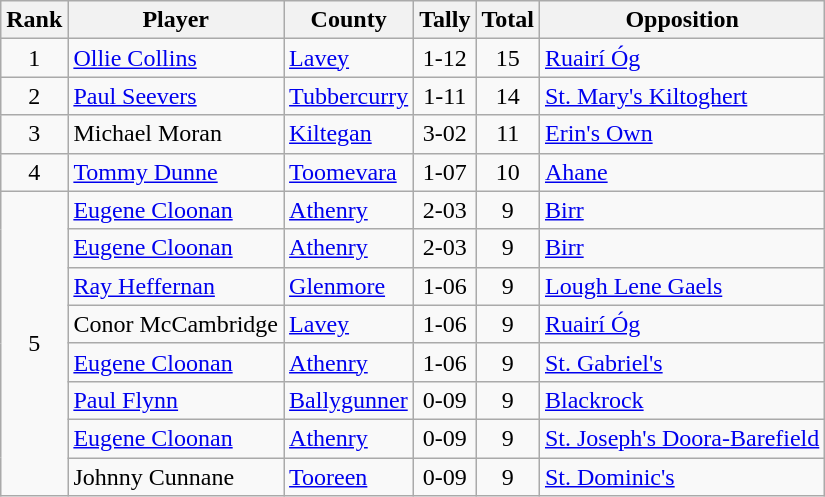<table class="wikitable">
<tr>
<th>Rank</th>
<th>Player</th>
<th>County</th>
<th>Tally</th>
<th>Total</th>
<th>Opposition</th>
</tr>
<tr>
<td rowspan=1 align=center>1</td>
<td><a href='#'>Ollie Collins</a></td>
<td><a href='#'>Lavey</a></td>
<td align=center>1-12</td>
<td align=center>15</td>
<td><a href='#'>Ruairí Óg</a></td>
</tr>
<tr>
<td rowspan=1 align=center>2</td>
<td><a href='#'>Paul Seevers</a></td>
<td><a href='#'>Tubbercurry</a></td>
<td align=center>1-11</td>
<td align=center>14</td>
<td><a href='#'>St. Mary's Kiltoghert</a></td>
</tr>
<tr>
<td rowspan=1 align=center>3</td>
<td>Michael Moran</td>
<td><a href='#'>Kiltegan</a></td>
<td align=center>3-02</td>
<td align=center>11</td>
<td><a href='#'>Erin's Own</a></td>
</tr>
<tr>
<td rowspan=1 align=center>4</td>
<td><a href='#'>Tommy Dunne</a></td>
<td><a href='#'>Toomevara</a></td>
<td align=center>1-07</td>
<td align=center>10</td>
<td><a href='#'>Ahane</a></td>
</tr>
<tr>
<td rowspan=8 align=center>5</td>
<td><a href='#'>Eugene Cloonan</a></td>
<td><a href='#'>Athenry</a></td>
<td align=center>2-03</td>
<td align=center>9</td>
<td><a href='#'>Birr</a></td>
</tr>
<tr>
<td><a href='#'>Eugene Cloonan</a></td>
<td><a href='#'>Athenry</a></td>
<td align=center>2-03</td>
<td align=center>9</td>
<td><a href='#'>Birr</a></td>
</tr>
<tr>
<td><a href='#'>Ray Heffernan</a></td>
<td><a href='#'>Glenmore</a></td>
<td align=center>1-06</td>
<td align=center>9</td>
<td><a href='#'>Lough Lene Gaels</a></td>
</tr>
<tr>
<td>Conor McCambridge</td>
<td><a href='#'>Lavey</a></td>
<td align=center>1-06</td>
<td align=center>9</td>
<td><a href='#'>Ruairí Óg</a></td>
</tr>
<tr>
<td><a href='#'>Eugene Cloonan</a></td>
<td><a href='#'>Athenry</a></td>
<td align=center>1-06</td>
<td align=center>9</td>
<td><a href='#'>St. Gabriel's</a></td>
</tr>
<tr>
<td><a href='#'>Paul Flynn</a></td>
<td><a href='#'>Ballygunner</a></td>
<td align=center>0-09</td>
<td align=center>9</td>
<td><a href='#'>Blackrock</a></td>
</tr>
<tr>
<td><a href='#'>Eugene Cloonan</a></td>
<td><a href='#'>Athenry</a></td>
<td align=center>0-09</td>
<td align=center>9</td>
<td><a href='#'>St. Joseph's Doora-Barefield</a></td>
</tr>
<tr>
<td>Johnny Cunnane</td>
<td><a href='#'>Tooreen</a></td>
<td align=center>0-09</td>
<td align=center>9</td>
<td><a href='#'>St. Dominic's</a></td>
</tr>
</table>
